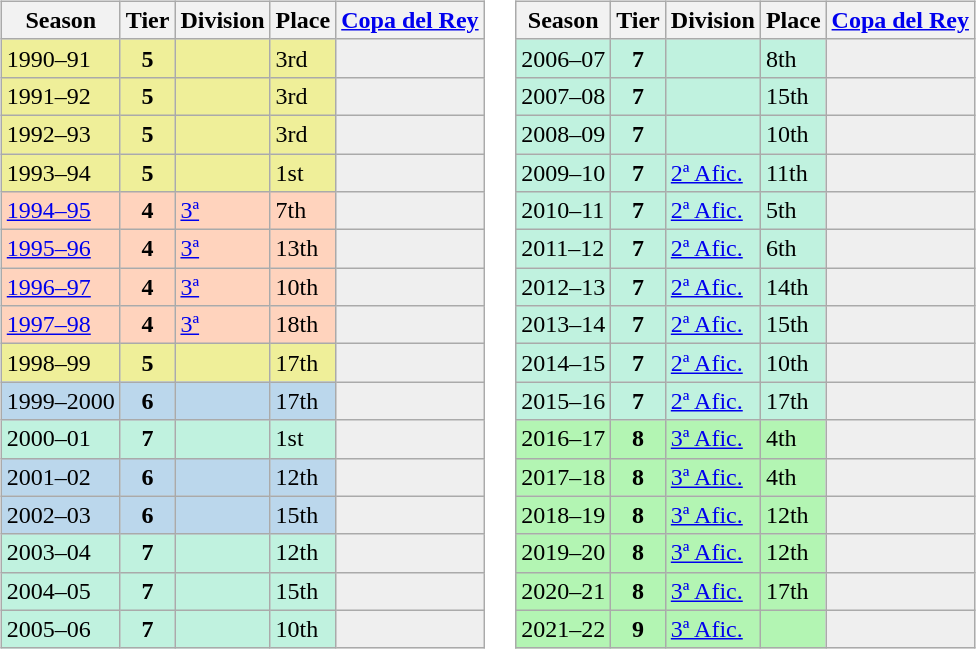<table>
<tr>
<td valign="top" width=0%><br><table class="wikitable">
<tr style="background:#f0f6fa;">
<th>Season</th>
<th>Tier</th>
<th>Division</th>
<th>Place</th>
<th><a href='#'>Copa del Rey</a></th>
</tr>
<tr>
<td style="background:#EFEF99;">1990–91</td>
<th style="background:#EFEF99;">5</th>
<td style="background:#EFEF99;"></td>
<td style="background:#EFEF99;">3rd</td>
<th style="background:#efefef;"></th>
</tr>
<tr>
<td style="background:#EFEF99;">1991–92</td>
<th style="background:#EFEF99;">5</th>
<td style="background:#EFEF99;"></td>
<td style="background:#EFEF99;">3rd</td>
<th style="background:#efefef;"></th>
</tr>
<tr>
<td style="background:#EFEF99;">1992–93</td>
<th style="background:#EFEF99;">5</th>
<td style="background:#EFEF99;"></td>
<td style="background:#EFEF99;">3rd</td>
<th style="background:#efefef;"></th>
</tr>
<tr>
<td style="background:#EFEF99;">1993–94</td>
<th style="background:#EFEF99;">5</th>
<td style="background:#EFEF99;"></td>
<td style="background:#EFEF99;">1st</td>
<th style="background:#efefef;"></th>
</tr>
<tr>
<td style="background:#FFD3BD;"><a href='#'>1994–95</a></td>
<th style="background:#FFD3BD;">4</th>
<td style="background:#FFD3BD;"><a href='#'>3ª</a></td>
<td style="background:#FFD3BD;">7th</td>
<td style="background:#efefef;"></td>
</tr>
<tr>
<td style="background:#FFD3BD;"><a href='#'>1995–96</a></td>
<th style="background:#FFD3BD;">4</th>
<td style="background:#FFD3BD;"><a href='#'>3ª</a></td>
<td style="background:#FFD3BD;">13th</td>
<td style="background:#efefef;"></td>
</tr>
<tr>
<td style="background:#FFD3BD;"><a href='#'>1996–97</a></td>
<th style="background:#FFD3BD;">4</th>
<td style="background:#FFD3BD;"><a href='#'>3ª</a></td>
<td style="background:#FFD3BD;">10th</td>
<td style="background:#efefef;"></td>
</tr>
<tr>
<td style="background:#FFD3BD;"><a href='#'>1997–98</a></td>
<th style="background:#FFD3BD;">4</th>
<td style="background:#FFD3BD;"><a href='#'>3ª</a></td>
<td style="background:#FFD3BD;">18th</td>
<td style="background:#efefef;"></td>
</tr>
<tr>
<td style="background:#EFEF99;">1998–99</td>
<th style="background:#EFEF99;">5</th>
<td style="background:#EFEF99;"></td>
<td style="background:#EFEF99;">17th</td>
<th style="background:#efefef;"></th>
</tr>
<tr>
<td style="background:#BBD7EC;">1999–2000</td>
<th style="background:#BBD7EC;">6</th>
<td style="background:#BBD7EC;"></td>
<td style="background:#BBD7EC;">17th</td>
<th style="background:#efefef;"></th>
</tr>
<tr>
<td style="background:#C0F2DF;">2000–01</td>
<th style="background:#C0F2DF;">7</th>
<td style="background:#C0F2DF;"></td>
<td style="background:#C0F2DF;">1st</td>
<td style="background:#efefef;"></td>
</tr>
<tr>
<td style="background:#BBD7EC;">2001–02</td>
<th style="background:#BBD7EC;">6</th>
<td style="background:#BBD7EC;"></td>
<td style="background:#BBD7EC;">12th</td>
<th style="background:#efefef;"></th>
</tr>
<tr>
<td style="background:#BBD7EC;">2002–03</td>
<th style="background:#BBD7EC;">6</th>
<td style="background:#BBD7EC;"></td>
<td style="background:#BBD7EC;">15th</td>
<th style="background:#efefef;"></th>
</tr>
<tr>
<td style="background:#C0F2DF;">2003–04</td>
<th style="background:#C0F2DF;">7</th>
<td style="background:#C0F2DF;"></td>
<td style="background:#C0F2DF;">12th</td>
<td style="background:#efefef;"></td>
</tr>
<tr>
<td style="background:#C0F2DF;">2004–05</td>
<th style="background:#C0F2DF;">7</th>
<td style="background:#C0F2DF;"></td>
<td style="background:#C0F2DF;">15th</td>
<td style="background:#efefef;"></td>
</tr>
<tr>
<td style="background:#C0F2DF;">2005–06</td>
<th style="background:#C0F2DF;">7</th>
<td style="background:#C0F2DF;"></td>
<td style="background:#C0F2DF;">10th</td>
<td style="background:#efefef;"></td>
</tr>
</table>
</td>
<td valign="top" width=0%><br><table class="wikitable">
<tr style="background:#f0f6fa;">
<th>Season</th>
<th>Tier</th>
<th>Division</th>
<th>Place</th>
<th><a href='#'>Copa del Rey</a></th>
</tr>
<tr>
<td style="background:#C0F2DF;">2006–07</td>
<th style="background:#C0F2DF;">7</th>
<td style="background:#C0F2DF;"></td>
<td style="background:#C0F2DF;">8th</td>
<td style="background:#efefef;"></td>
</tr>
<tr>
<td style="background:#C0F2DF;">2007–08</td>
<th style="background:#C0F2DF;">7</th>
<td style="background:#C0F2DF;"></td>
<td style="background:#C0F2DF;">15th</td>
<td style="background:#efefef;"></td>
</tr>
<tr>
<td style="background:#C0F2DF;">2008–09</td>
<th style="background:#C0F2DF;">7</th>
<td style="background:#C0F2DF;"></td>
<td style="background:#C0F2DF;">10th</td>
<td style="background:#efefef;"></td>
</tr>
<tr>
<td style="background:#C0F2DF;">2009–10</td>
<th style="background:#C0F2DF;">7</th>
<td style="background:#C0F2DF;"><a href='#'>2ª Afic.</a></td>
<td style="background:#C0F2DF;">11th</td>
<td style="background:#efefef;"></td>
</tr>
<tr>
<td style="background:#C0F2DF;">2010–11</td>
<th style="background:#C0F2DF;">7</th>
<td style="background:#C0F2DF;"><a href='#'>2ª Afic.</a></td>
<td style="background:#C0F2DF;">5th</td>
<td style="background:#efefef;"></td>
</tr>
<tr>
<td style="background:#C0F2DF;">2011–12</td>
<th style="background:#C0F2DF;">7</th>
<td style="background:#C0F2DF;"><a href='#'>2ª Afic.</a></td>
<td style="background:#C0F2DF;">6th</td>
<td style="background:#efefef;"></td>
</tr>
<tr>
<td style="background:#C0F2DF;">2012–13</td>
<th style="background:#C0F2DF;">7</th>
<td style="background:#C0F2DF;"><a href='#'>2ª Afic.</a></td>
<td style="background:#C0F2DF;">14th</td>
<td style="background:#efefef;"></td>
</tr>
<tr>
<td style="background:#C0F2DF;">2013–14</td>
<th style="background:#C0F2DF;">7</th>
<td style="background:#C0F2DF;"><a href='#'>2ª Afic.</a></td>
<td style="background:#C0F2DF;">15th</td>
<td style="background:#efefef;"></td>
</tr>
<tr>
<td style="background:#C0F2DF;">2014–15</td>
<th style="background:#C0F2DF;">7</th>
<td style="background:#C0F2DF;"><a href='#'>2ª Afic.</a></td>
<td style="background:#C0F2DF;">10th</td>
<td style="background:#efefef;"></td>
</tr>
<tr>
<td style="background:#C0F2DF;">2015–16</td>
<th style="background:#C0F2DF;">7</th>
<td style="background:#C0F2DF;"><a href='#'>2ª Afic.</a></td>
<td style="background:#C0F2DF;">17th</td>
<td style="background:#efefef;"></td>
</tr>
<tr>
<td style="background:#B3F5B3;">2016–17</td>
<th style="background:#B3F5B3;">8</th>
<td style="background:#B3F5B3;"><a href='#'>3ª Afic.</a></td>
<td style="background:#B3F5B3;">4th</td>
<th style="background:#efefef;"></th>
</tr>
<tr>
<td style="background:#B3F5B3;">2017–18</td>
<th style="background:#B3F5B3;">8</th>
<td style="background:#B3F5B3;"><a href='#'>3ª Afic.</a></td>
<td style="background:#B3F5B3;">4th</td>
<th style="background:#efefef;"></th>
</tr>
<tr>
<td style="background:#B3F5B3;">2018–19</td>
<th style="background:#B3F5B3;">8</th>
<td style="background:#B3F5B3;"><a href='#'>3ª Afic.</a></td>
<td style="background:#B3F5B3;">12th</td>
<th style="background:#efefef;"></th>
</tr>
<tr>
<td style="background:#B3F5B3;">2019–20</td>
<th style="background:#B3F5B3;">8</th>
<td style="background:#B3F5B3;"><a href='#'>3ª Afic.</a></td>
<td style="background:#B3F5B3;">12th</td>
<th style="background:#efefef;"></th>
</tr>
<tr>
<td style="background:#B3F5B3;">2020–21</td>
<th style="background:#B3F5B3;">8</th>
<td style="background:#B3F5B3;"><a href='#'>3ª Afic.</a></td>
<td style="background:#B3F5B3;">17th</td>
<th style="background:#efefef;"></th>
</tr>
<tr>
<td style="background:#B3F5B3;">2021–22</td>
<th style="background:#B3F5B3;">9</th>
<td style="background:#B3F5B3;"><a href='#'>3ª Afic.</a></td>
<td style="background:#B3F5B3;"></td>
<th style="background:#efefef;"></th>
</tr>
</table>
</td>
</tr>
</table>
